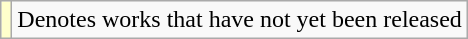<table class="wikitable">
<tr>
<td style="background:#FFFFCC;"></td>
<td>Denotes works that have not yet been released</td>
</tr>
</table>
